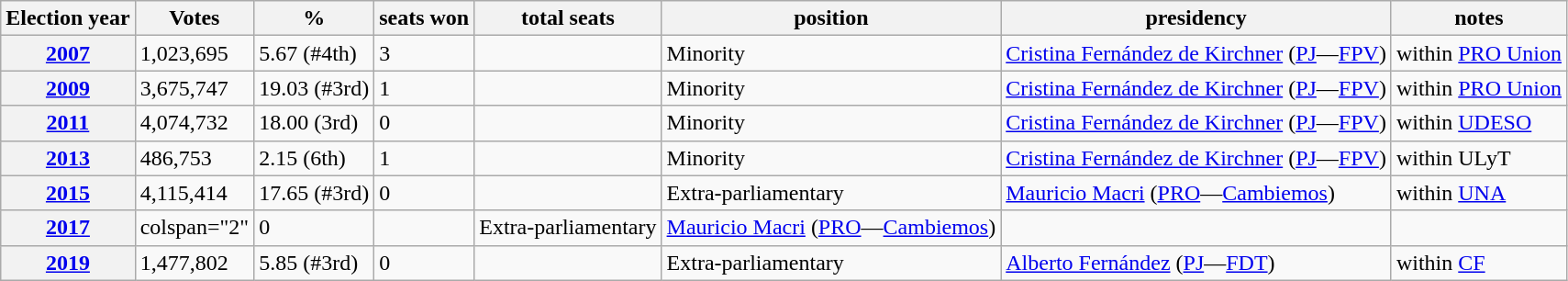<table class="wikitable">
<tr>
<th>Election year</th>
<th>Votes</th>
<th>%</th>
<th>seats won</th>
<th>total seats</th>
<th>position</th>
<th>presidency</th>
<th>notes</th>
</tr>
<tr>
<th><a href='#'>2007</a></th>
<td>1,023,695</td>
<td>5.67 (#4th)</td>
<td>3</td>
<td></td>
<td>Minority</td>
<td><a href='#'>Cristina Fernández de Kirchner</a> (<a href='#'>PJ</a>—<a href='#'>FPV</a>)</td>
<td>within <a href='#'>PRO Union</a></td>
</tr>
<tr>
<th><a href='#'>2009</a></th>
<td>3,675,747</td>
<td>19.03 (#3rd)</td>
<td>1</td>
<td></td>
<td>Minority</td>
<td><a href='#'>Cristina Fernández de Kirchner</a> (<a href='#'>PJ</a>—<a href='#'>FPV</a>)</td>
<td>within <a href='#'>PRO Union</a></td>
</tr>
<tr>
<th><a href='#'>2011</a></th>
<td>4,074,732</td>
<td>18.00 (3rd)</td>
<td>0</td>
<td></td>
<td>Minority</td>
<td><a href='#'>Cristina Fernández de Kirchner</a> (<a href='#'>PJ</a>—<a href='#'>FPV</a>)</td>
<td>within <a href='#'>UDESO</a></td>
</tr>
<tr>
<th><a href='#'>2013</a></th>
<td>486,753</td>
<td>2.15 (6th)</td>
<td>1</td>
<td></td>
<td>Minority</td>
<td><a href='#'>Cristina Fernández de Kirchner</a> (<a href='#'>PJ</a>—<a href='#'>FPV</a>)</td>
<td>within ULyT</td>
</tr>
<tr>
<th><a href='#'>2015</a></th>
<td>4,115,414</td>
<td>17.65 (#3rd)</td>
<td>0</td>
<td></td>
<td>Extra-parliamentary</td>
<td><a href='#'>Mauricio Macri</a> (<a href='#'>PRO</a>—<a href='#'>Cambiemos</a>)</td>
<td>within <a href='#'>UNA</a></td>
</tr>
<tr>
<th><a href='#'>2017</a></th>
<td>colspan="2" </td>
<td>0</td>
<td></td>
<td>Extra-parliamentary</td>
<td><a href='#'>Mauricio Macri</a> (<a href='#'>PRO</a>—<a href='#'>Cambiemos</a>)</td>
<td></td>
</tr>
<tr>
<th><a href='#'>2019</a></th>
<td>1,477,802</td>
<td>5.85 (#3rd)</td>
<td>0</td>
<td></td>
<td>Extra-parliamentary</td>
<td><a href='#'>Alberto Fernández</a> (<a href='#'>PJ</a>—<a href='#'>FDT</a>)</td>
<td>within <a href='#'>CF</a></td>
</tr>
</table>
